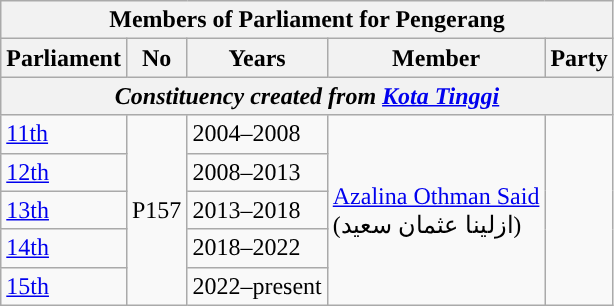<table class=wikitable>
<tr>
<th colspan="5">Members of Parliament for Pengerang</th>
</tr>
<tr>
<th>Parliament</th>
<th>No</th>
<th>Years</th>
<th>Member</th>
<th>Party</th>
</tr>
<tr>
<th colspan="5" align="center"><em>Constituency created from <a href='#'>Kota Tinggi</a></em></th>
</tr>
<tr>
<td><a href='#'>11th</a></td>
<td rowspan="5">P157</td>
<td>2004–2008</td>
<td rowspan=5><a href='#'>Azalina Othman Said</a>  <br> (ازلينا عثمان سعيد‎)</td>
<td rowspan=5></td>
</tr>
<tr>
<td><a href='#'>12th</a></td>
<td>2008–2013</td>
</tr>
<tr>
<td><a href='#'>13th</a></td>
<td>2013–2018</td>
</tr>
<tr>
<td><a href='#'>14th</a></td>
<td>2018–2022</td>
</tr>
<tr>
<td><a href='#'>15th</a></td>
<td>2022–present</td>
</tr>
</table>
